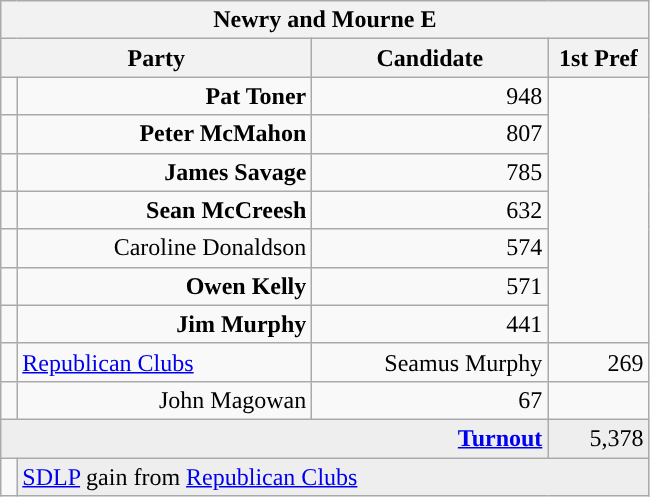<table class="wikitable">
<tr>
<th colspan="4" align="center">Newry and Mourne E</th>
</tr>
<tr>
<th colspan="2" align="center" width=200>Party</th>
<th width=150>Candidate</th>
<th width=60>1st Pref</th>
</tr>
<tr>
<td></td>
<td align="right"><strong>Pat Toner</strong></td>
<td align="right">948</td>
</tr>
<tr>
<td></td>
<td align="right"><strong>Peter McMahon</strong></td>
<td align="right">807</td>
</tr>
<tr>
<td></td>
<td align="right"><strong>James Savage</strong></td>
<td align="right">785</td>
</tr>
<tr>
<td></td>
<td align="right"><strong>Sean McCreesh</strong></td>
<td align="right">632</td>
</tr>
<tr>
<td></td>
<td align="right">Caroline Donaldson</td>
<td align="right">574</td>
</tr>
<tr>
<td></td>
<td align="right"><strong>Owen Kelly</strong></td>
<td align="right">571</td>
</tr>
<tr>
<td></td>
<td align="right"><strong>Jim Murphy</strong></td>
<td align="right">441</td>
</tr>
<tr>
<td style="background-color: "></td>
<td><a href='#'>Republican Clubs</a></td>
<td align="right">Seamus Murphy</td>
<td align="right">269</td>
</tr>
<tr>
<td></td>
<td align="right">John Magowan</td>
<td align="right">67</td>
</tr>
<tr bgcolor="EEEEEE">
<td colspan=3 align="right"><strong><a href='#'>Turnout</a></strong></td>
<td align="right">5,378</td>
</tr>
<tr>
<td bgcolor=></td>
<td colspan=3 bgcolor="EEEEEE"><a href='#'>SDLP</a> gain from <a href='#'>Republican Clubs</a></td>
</tr>
</table>
